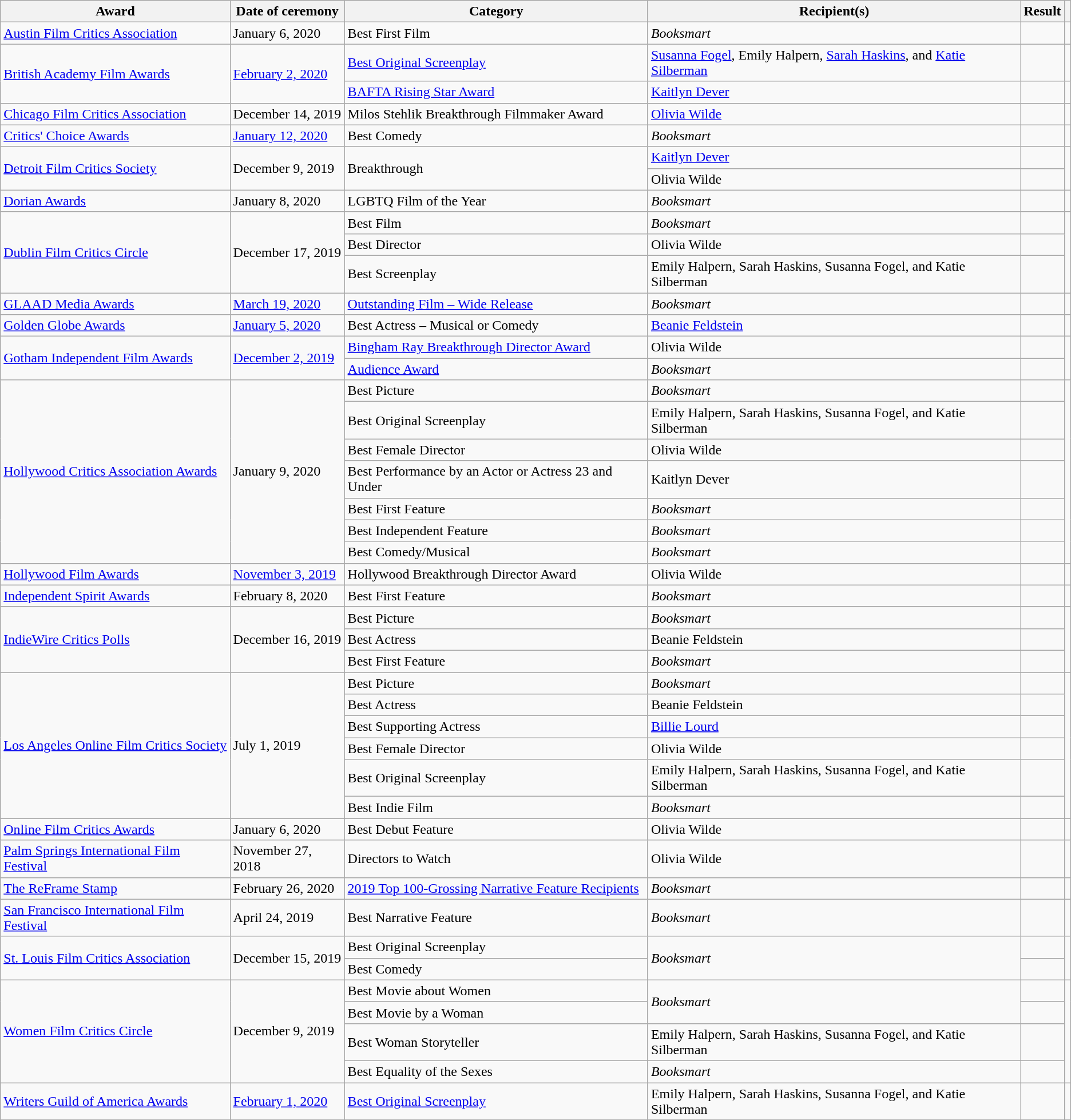<table class="wikitable sortable plainrowheaders">
<tr>
<th scope="col">Award</th>
<th scope="col">Date of ceremony</th>
<th scope="col">Category</th>
<th scope="col">Recipient(s)</th>
<th scope="col">Result</th>
<th scope="col" class="unsortable"></th>
</tr>
<tr>
<td><a href='#'>Austin Film Critics Association</a></td>
<td>January 6, 2020</td>
<td>Best First Film</td>
<td><em>Booksmart</em></td>
<td></td>
<td align="center"></td>
</tr>
<tr>
<td rowspan=2><a href='#'>British Academy Film Awards</a></td>
<td rowspan=2><a href='#'>February 2, 2020</a></td>
<td><a href='#'>Best Original Screenplay</a></td>
<td><a href='#'>Susanna Fogel</a>, Emily Halpern, <a href='#'>Sarah Haskins</a>, and <a href='#'>Katie Silberman</a></td>
<td></td>
<td style="text-align:center;"></td>
</tr>
<tr>
<td><a href='#'>BAFTA Rising Star Award</a></td>
<td><a href='#'>Kaitlyn Dever</a></td>
<td></td>
<td></td>
</tr>
<tr>
<td><a href='#'>Chicago Film Critics Association</a></td>
<td>December 14, 2019</td>
<td>Milos Stehlik Breakthrough Filmmaker Award</td>
<td><a href='#'>Olivia Wilde</a></td>
<td></td>
<td align="center"></td>
</tr>
<tr>
<td><a href='#'>Critics' Choice Awards</a></td>
<td><a href='#'>January 12, 2020</a></td>
<td>Best Comedy</td>
<td><em>Booksmart</em></td>
<td></td>
<td align="center"></td>
</tr>
<tr>
<td rowspan="2"><a href='#'>Detroit Film Critics Society</a></td>
<td rowspan="2">December 9, 2019</td>
<td rowspan="2">Breakthrough</td>
<td><a href='#'>Kaitlyn Dever</a></td>
<td></td>
<td align="center" rowspan="2"></td>
</tr>
<tr>
<td>Olivia Wilde</td>
<td></td>
</tr>
<tr>
<td><a href='#'>Dorian Awards</a></td>
<td>January 8, 2020</td>
<td>LGBTQ Film of the Year</td>
<td><em>Booksmart</em></td>
<td></td>
<td align="center"></td>
</tr>
<tr>
<td rowspan="3"><a href='#'>Dublin Film Critics Circle</a></td>
<td rowspan="3">December 17, 2019</td>
<td>Best Film</td>
<td><em>Booksmart</em></td>
<td></td>
<td align="center" rowspan="3"></td>
</tr>
<tr>
<td>Best Director</td>
<td>Olivia Wilde</td>
<td></td>
</tr>
<tr>
<td>Best Screenplay</td>
<td>Emily Halpern, Sarah Haskins, Susanna Fogel, and Katie Silberman</td>
<td></td>
</tr>
<tr>
<td><a href='#'>GLAAD Media Awards</a></td>
<td><a href='#'>March 19, 2020</a></td>
<td><a href='#'>Outstanding Film – Wide Release</a></td>
<td><em>Booksmart</em></td>
<td></td>
<td align="center"></td>
</tr>
<tr>
<td><a href='#'>Golden Globe Awards</a></td>
<td><a href='#'>January 5, 2020</a></td>
<td>Best Actress – Musical or Comedy</td>
<td><a href='#'>Beanie Feldstein</a></td>
<td></td>
<td align="center"></td>
</tr>
<tr>
<td rowspan="2"><a href='#'>Gotham Independent Film Awards</a></td>
<td rowspan="2"><a href='#'>December 2, 2019</a></td>
<td><a href='#'>Bingham Ray Breakthrough Director Award</a></td>
<td>Olivia Wilde</td>
<td></td>
<td align="center" rowspan="2"></td>
</tr>
<tr>
<td><a href='#'>Audience Award</a></td>
<td><em>Booksmart</em></td>
<td></td>
</tr>
<tr>
<td rowspan="7"><a href='#'>Hollywood Critics Association Awards</a></td>
<td rowspan="7">January 9, 2020</td>
<td>Best Picture</td>
<td><em>Booksmart</em></td>
<td></td>
<td align="center" rowspan="7"></td>
</tr>
<tr>
<td>Best Original Screenplay</td>
<td>Emily Halpern, Sarah Haskins, Susanna Fogel, and Katie Silberman</td>
<td></td>
</tr>
<tr>
<td>Best Female Director</td>
<td>Olivia Wilde</td>
<td></td>
</tr>
<tr>
<td>Best Performance by an Actor or Actress 23 and Under</td>
<td>Kaitlyn Dever</td>
<td></td>
</tr>
<tr>
<td>Best First Feature</td>
<td><em>Booksmart</em></td>
<td></td>
</tr>
<tr>
<td>Best Independent Feature</td>
<td><em>Booksmart</em></td>
<td></td>
</tr>
<tr>
<td>Best Comedy/Musical</td>
<td><em>Booksmart</em></td>
<td></td>
</tr>
<tr>
<td><a href='#'>Hollywood Film Awards</a></td>
<td><a href='#'>November 3, 2019</a></td>
<td>Hollywood Breakthrough Director Award</td>
<td>Olivia Wilde</td>
<td></td>
<td align="center"></td>
</tr>
<tr>
<td><a href='#'>Independent Spirit Awards</a></td>
<td>February 8, 2020</td>
<td>Best First Feature</td>
<td><em>Booksmart</em></td>
<td></td>
<td align="center"></td>
</tr>
<tr>
<td rowspan="3"><a href='#'>IndieWire Critics Polls</a></td>
<td rowspan="3">December 16, 2019</td>
<td>Best Picture</td>
<td><em>Booksmart</em></td>
<td></td>
<td align="center" rowspan="3"></td>
</tr>
<tr>
<td>Best Actress</td>
<td>Beanie Feldstein</td>
<td></td>
</tr>
<tr>
<td>Best First Feature</td>
<td><em>Booksmart</em></td>
<td></td>
</tr>
<tr>
<td rowspan="6"><a href='#'>Los Angeles Online Film Critics Society</a></td>
<td rowspan="6">July 1, 2019</td>
<td>Best Picture</td>
<td><em>Booksmart</em></td>
<td></td>
<td align="center" rowspan="6"></td>
</tr>
<tr>
<td>Best Actress</td>
<td>Beanie Feldstein</td>
<td></td>
</tr>
<tr>
<td>Best Supporting Actress</td>
<td><a href='#'>Billie Lourd</a></td>
<td></td>
</tr>
<tr>
<td>Best Female Director</td>
<td>Olivia Wilde</td>
<td></td>
</tr>
<tr>
<td>Best Original Screenplay</td>
<td>Emily Halpern, Sarah Haskins, Susanna Fogel, and Katie Silberman</td>
<td></td>
</tr>
<tr>
<td>Best Indie Film</td>
<td><em>Booksmart</em></td>
<td></td>
</tr>
<tr>
<td><a href='#'>Online Film Critics Awards</a></td>
<td>January 6, 2020</td>
<td>Best Debut Feature</td>
<td>Olivia Wilde</td>
<td></td>
<td align="center"></td>
</tr>
<tr>
<td><a href='#'>Palm Springs International Film Festival</a></td>
<td>November 27, 2018</td>
<td>Directors to Watch</td>
<td>Olivia Wilde</td>
<td></td>
<td align="center"></td>
</tr>
<tr>
<td><a href='#'>The ReFrame Stamp</a></td>
<td>February 26, 2020</td>
<td><a href='#'>2019 Top 100-Grossing Narrative Feature Recipients</a></td>
<td><em>Booksmart</em></td>
<td></td>
<td rowspan="1" style="text-align:center;"></td>
</tr>
<tr>
<td><a href='#'>San Francisco International Film Festival</a></td>
<td>April 24, 2019</td>
<td>Best Narrative Feature</td>
<td><em>Booksmart</em></td>
<td></td>
<td align="center"></td>
</tr>
<tr>
<td rowspan="2"><a href='#'>St. Louis Film Critics Association</a></td>
<td rowspan="2">December 15, 2019</td>
<td>Best Original Screenplay</td>
<td rowspan="2"><em>Booksmart</em></td>
<td></td>
<td align="center" rowspan="2"></td>
</tr>
<tr>
<td>Best Comedy</td>
<td></td>
</tr>
<tr>
<td rowspan="4"><a href='#'>Women Film Critics Circle</a></td>
<td rowspan="4">December 9, 2019</td>
<td>Best Movie about Women</td>
<td rowspan="2"><em>Booksmart</em></td>
<td></td>
<td align="center" rowspan="4"></td>
</tr>
<tr>
<td>Best Movie by a Woman</td>
<td></td>
</tr>
<tr>
<td>Best Woman Storyteller</td>
<td>Emily Halpern, Sarah Haskins, Susanna Fogel, and Katie Silberman</td>
<td></td>
</tr>
<tr>
<td>Best Equality of the Sexes</td>
<td><em>Booksmart</em></td>
<td></td>
</tr>
<tr>
<td><a href='#'>Writers Guild of America Awards</a></td>
<td><a href='#'>February 1, 2020</a></td>
<td><a href='#'>Best Original Screenplay</a></td>
<td>Emily Halpern, Sarah Haskins, Susanna Fogel, and Katie Silberman</td>
<td></td>
<td align="center"></td>
</tr>
<tr>
</tr>
</table>
